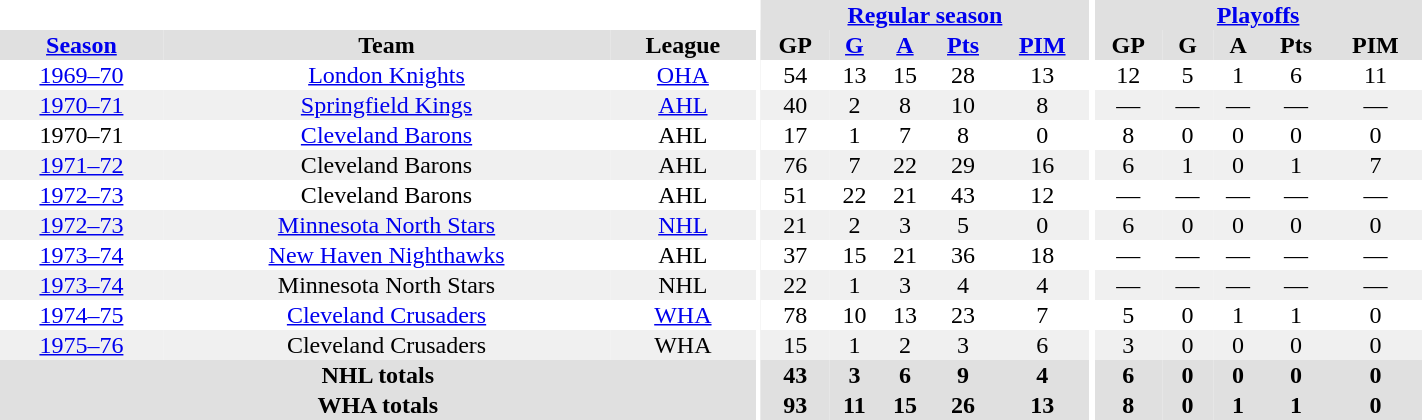<table border="0" cellpadding="1" cellspacing="0" style="text-align:center; width:75%">
<tr bgcolor="#e0e0e0">
<th colspan="3" bgcolor="#ffffff"></th>
<th rowspan="99" bgcolor="#ffffff"></th>
<th colspan="5"><a href='#'>Regular season</a></th>
<th rowspan="99" bgcolor="#ffffff"></th>
<th colspan="5"><a href='#'>Playoffs</a></th>
</tr>
<tr bgcolor="#e0e0e0">
<th><a href='#'>Season</a></th>
<th>Team</th>
<th>League</th>
<th>GP</th>
<th><a href='#'>G</a></th>
<th><a href='#'>A</a></th>
<th><a href='#'>Pts</a></th>
<th><a href='#'>PIM</a></th>
<th>GP</th>
<th>G</th>
<th>A</th>
<th>Pts</th>
<th>PIM</th>
</tr>
<tr>
<td><a href='#'>1969–70</a></td>
<td><a href='#'>London Knights</a></td>
<td><a href='#'>OHA</a></td>
<td>54</td>
<td>13</td>
<td>15</td>
<td>28</td>
<td>13</td>
<td>12</td>
<td>5</td>
<td>1</td>
<td>6</td>
<td>11</td>
</tr>
<tr bgcolor="#f0f0f0">
<td><a href='#'>1970–71</a></td>
<td><a href='#'>Springfield Kings</a></td>
<td><a href='#'>AHL</a></td>
<td>40</td>
<td>2</td>
<td>8</td>
<td>10</td>
<td>8</td>
<td>—</td>
<td>—</td>
<td>—</td>
<td>—</td>
<td>—</td>
</tr>
<tr>
<td>1970–71</td>
<td><a href='#'>Cleveland Barons</a></td>
<td>AHL</td>
<td>17</td>
<td>1</td>
<td>7</td>
<td>8</td>
<td>0</td>
<td>8</td>
<td>0</td>
<td>0</td>
<td>0</td>
<td>0</td>
</tr>
<tr bgcolor="#f0f0f0">
<td><a href='#'>1971–72</a></td>
<td>Cleveland Barons</td>
<td>AHL</td>
<td>76</td>
<td>7</td>
<td>22</td>
<td>29</td>
<td>16</td>
<td>6</td>
<td>1</td>
<td>0</td>
<td>1</td>
<td>7</td>
</tr>
<tr>
<td><a href='#'>1972–73</a></td>
<td>Cleveland Barons</td>
<td>AHL</td>
<td>51</td>
<td>22</td>
<td>21</td>
<td>43</td>
<td>12</td>
<td>—</td>
<td>—</td>
<td>—</td>
<td>—</td>
<td>—</td>
</tr>
<tr bgcolor="#f0f0f0">
<td><a href='#'>1972–73</a></td>
<td><a href='#'>Minnesota North Stars</a></td>
<td><a href='#'>NHL</a></td>
<td>21</td>
<td>2</td>
<td>3</td>
<td>5</td>
<td>0</td>
<td>6</td>
<td>0</td>
<td>0</td>
<td>0</td>
<td>0</td>
</tr>
<tr>
<td><a href='#'>1973–74</a></td>
<td><a href='#'>New Haven Nighthawks</a></td>
<td>AHL</td>
<td>37</td>
<td>15</td>
<td>21</td>
<td>36</td>
<td>18</td>
<td>—</td>
<td>—</td>
<td>—</td>
<td>—</td>
<td>—</td>
</tr>
<tr bgcolor="#f0f0f0">
<td><a href='#'>1973–74</a></td>
<td>Minnesota North Stars</td>
<td>NHL</td>
<td>22</td>
<td>1</td>
<td>3</td>
<td>4</td>
<td>4</td>
<td>—</td>
<td>—</td>
<td>—</td>
<td>—</td>
<td>—</td>
</tr>
<tr>
<td><a href='#'>1974–75</a></td>
<td><a href='#'>Cleveland Crusaders</a></td>
<td><a href='#'>WHA</a></td>
<td>78</td>
<td>10</td>
<td>13</td>
<td>23</td>
<td>7</td>
<td>5</td>
<td>0</td>
<td>1</td>
<td>1</td>
<td>0</td>
</tr>
<tr bgcolor="#f0f0f0">
<td><a href='#'>1975–76</a></td>
<td>Cleveland Crusaders</td>
<td>WHA</td>
<td>15</td>
<td>1</td>
<td>2</td>
<td>3</td>
<td>6</td>
<td>3</td>
<td>0</td>
<td>0</td>
<td>0</td>
<td>0</td>
</tr>
<tr ALIGN="center" bgcolor="#e0e0e0">
<th colspan="3">NHL totals</th>
<th>43</th>
<th>3</th>
<th>6</th>
<th>9</th>
<th>4</th>
<th>6</th>
<th>0</th>
<th>0</th>
<th>0</th>
<th>0</th>
</tr>
<tr ALIGN="center" bgcolor="#e0e0e0">
<th colspan="3">WHA totals</th>
<th>93</th>
<th>11</th>
<th>15</th>
<th>26</th>
<th>13</th>
<th>8</th>
<th>0</th>
<th>1</th>
<th>1</th>
<th>0</th>
</tr>
</table>
